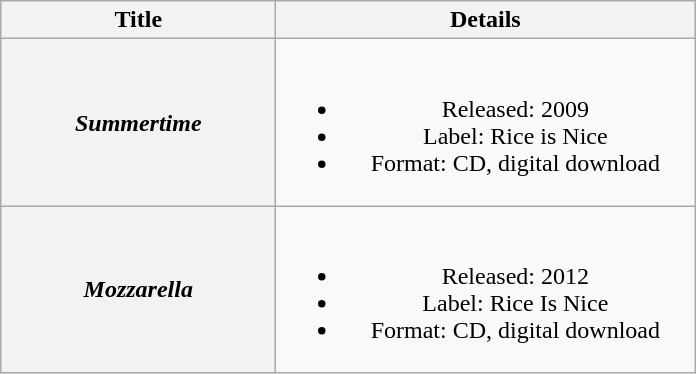<table class="wikitable plainrowheaders" style="text-align:center;" border="1">
<tr>
<th scope="col" style="width:11em;">Title</th>
<th scope="col" style="width:17em;">Details</th>
</tr>
<tr>
<th scope="row"><em>Summertime</em></th>
<td><br><ul><li>Released: 2009</li><li>Label: Rice is Nice</li><li>Format: CD, digital download</li></ul></td>
</tr>
<tr>
<th scope="row"><em>Mozzarella</em></th>
<td><br><ul><li>Released: 2012</li><li>Label: Rice Is Nice</li><li>Format: CD, digital download</li></ul></td>
</tr>
</table>
